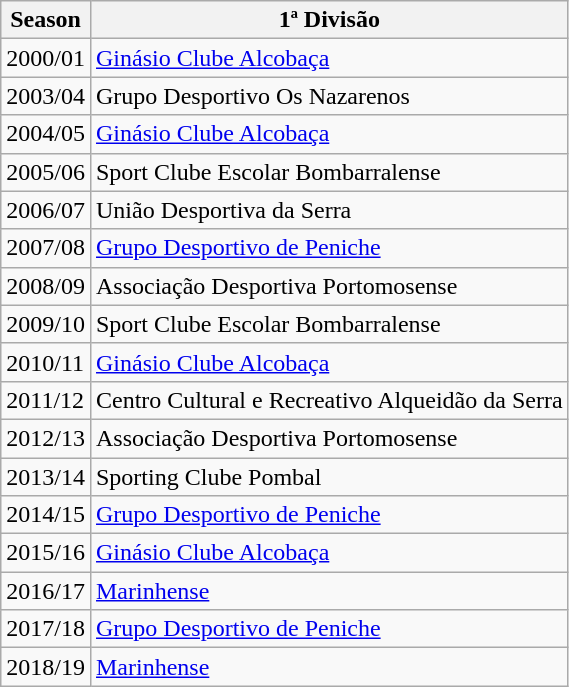<table class="wikitable" style="text-align:left">
<tr>
<th>Season</th>
<th>1ª Divisão</th>
</tr>
<tr>
<td>2000/01</td>
<td><a href='#'>Ginásio Clube Alcobaça</a></td>
</tr>
<tr>
<td>2003/04</td>
<td>Grupo Desportivo Os Nazarenos</td>
</tr>
<tr>
<td>2004/05</td>
<td><a href='#'>Ginásio Clube Alcobaça</a></td>
</tr>
<tr>
<td>2005/06</td>
<td>Sport Clube Escolar Bombarralense</td>
</tr>
<tr>
<td>2006/07</td>
<td>União Desportiva da Serra</td>
</tr>
<tr>
<td>2007/08</td>
<td><a href='#'>Grupo Desportivo de Peniche</a></td>
</tr>
<tr>
<td>2008/09</td>
<td>Associação Desportiva Portomosense</td>
</tr>
<tr>
<td>2009/10</td>
<td>Sport Clube Escolar Bombarralense</td>
</tr>
<tr>
<td>2010/11</td>
<td><a href='#'>Ginásio Clube Alcobaça</a></td>
</tr>
<tr>
<td>2011/12</td>
<td>Centro Cultural e Recreativo Alqueidão da Serra</td>
</tr>
<tr>
<td>2012/13</td>
<td>Associação Desportiva Portomosense</td>
</tr>
<tr>
<td>2013/14</td>
<td>Sporting Clube Pombal</td>
</tr>
<tr>
<td>2014/15</td>
<td><a href='#'>Grupo Desportivo de Peniche</a></td>
</tr>
<tr>
<td>2015/16</td>
<td><a href='#'>Ginásio Clube Alcobaça</a></td>
</tr>
<tr>
<td>2016/17</td>
<td><a href='#'>Marinhense</a></td>
</tr>
<tr>
<td>2017/18</td>
<td><a href='#'>Grupo Desportivo de Peniche</a></td>
</tr>
<tr>
<td>2018/19</td>
<td><a href='#'>Marinhense</a></td>
</tr>
</table>
